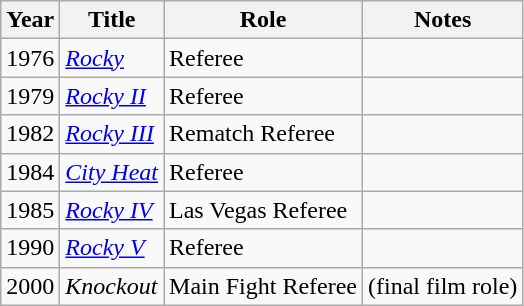<table class="wikitable">
<tr>
<th>Year</th>
<th>Title</th>
<th>Role</th>
<th>Notes</th>
</tr>
<tr>
<td>1976</td>
<td><em><a href='#'>Rocky</a></em></td>
<td>Referee</td>
<td></td>
</tr>
<tr>
<td>1979</td>
<td><em><a href='#'>Rocky II</a></em></td>
<td>Referee</td>
<td></td>
</tr>
<tr>
<td>1982</td>
<td><em><a href='#'>Rocky III</a></em></td>
<td>Rematch Referee</td>
<td></td>
</tr>
<tr>
<td>1984</td>
<td><em><a href='#'>City Heat</a></em></td>
<td>Referee</td>
<td></td>
</tr>
<tr>
<td>1985</td>
<td><em><a href='#'>Rocky IV</a></em></td>
<td>Las Vegas Referee</td>
<td></td>
</tr>
<tr>
<td>1990</td>
<td><em><a href='#'>Rocky V</a></em></td>
<td>Referee</td>
<td></td>
</tr>
<tr>
<td>2000</td>
<td><em>Knockout</em></td>
<td>Main Fight Referee</td>
<td>(final film role)</td>
</tr>
</table>
